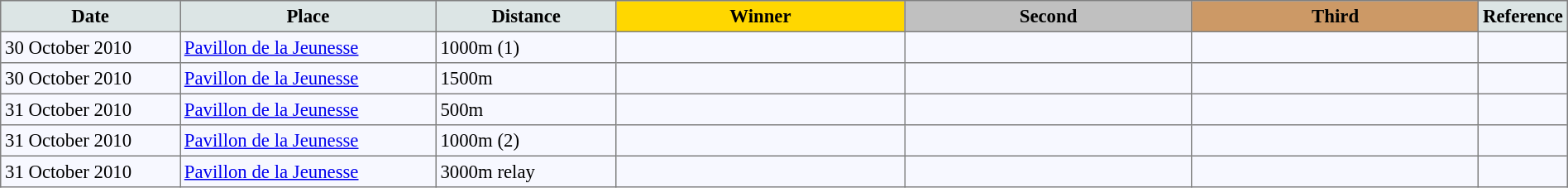<table bgcolor="#f7f8ff" cellpadding="3" cellspacing="0" border="1" style="font-size: 95%; border: gray solid 1px; border-collapse: collapse;">
<tr bgcolor="#CCCCCC">
<td align="center" bgcolor="#DCE5E5" width="150"><strong>Date</strong></td>
<td align="center" bgcolor="#DCE5E5" width="220"><strong>Place</strong></td>
<td align="center" bgcolor="#DCE5E5" width="150"><strong>Distance</strong></td>
<td align="center" bgcolor="gold" width="250"><strong>Winner</strong></td>
<td align="center" bgcolor="silver" width="250"><strong>Second</strong></td>
<td align="center" bgcolor="CC9966" width="250"><strong>Third</strong></td>
<td align="center" bgcolor="#DCE5E5" width="30"><strong>Reference</strong></td>
</tr>
<tr align="left">
<td>30 October 2010</td>
<td><a href='#'>Pavillon de la Jeunesse</a></td>
<td>1000m (1)</td>
<td></td>
<td></td>
<td></td>
<td></td>
</tr>
<tr align="left">
<td>30 October 2010</td>
<td><a href='#'>Pavillon de la Jeunesse</a></td>
<td>1500m</td>
<td></td>
<td></td>
<td></td>
<td></td>
</tr>
<tr align="left">
<td>31 October 2010</td>
<td><a href='#'>Pavillon de la Jeunesse</a></td>
<td>500m</td>
<td></td>
<td></td>
<td></td>
<td></td>
</tr>
<tr align="left">
<td>31 October 2010</td>
<td><a href='#'>Pavillon de la Jeunesse</a></td>
<td>1000m (2)</td>
<td></td>
<td></td>
<td></td>
<td></td>
</tr>
<tr align="left">
<td>31 October 2010</td>
<td><a href='#'>Pavillon de la Jeunesse</a></td>
<td>3000m relay</td>
<td></td>
<td></td>
<td></td>
<td></td>
</tr>
</table>
